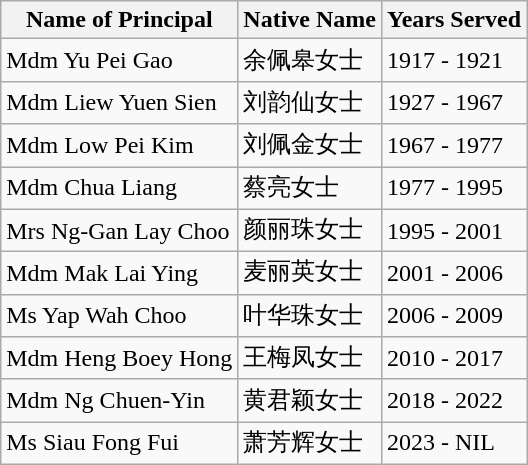<table class="wikitable sortable mw-collapsible">
<tr>
<th>Name of Principal</th>
<th>Native Name</th>
<th>Years Served</th>
</tr>
<tr>
<td>Mdm Yu Pei Gao</td>
<td>余佩皋女士</td>
<td>1917 - 1921</td>
</tr>
<tr>
<td>Mdm Liew Yuen Sien</td>
<td>刘韵仙女士</td>
<td>1927 - 1967</td>
</tr>
<tr>
<td>Mdm Low Pei Kim</td>
<td>刘佩金女士</td>
<td>1967 - 1977</td>
</tr>
<tr>
<td>Mdm Chua Liang</td>
<td>蔡亮女士</td>
<td>1977 - 1995</td>
</tr>
<tr>
<td>Mrs Ng-Gan Lay Choo</td>
<td>颜丽珠女士</td>
<td>1995 - 2001</td>
</tr>
<tr>
<td>Mdm Mak Lai Ying</td>
<td>麦丽英女士</td>
<td>2001 - 2006</td>
</tr>
<tr>
<td>Ms Yap Wah Choo</td>
<td>叶华珠女士</td>
<td>2006 - 2009</td>
</tr>
<tr>
<td>Mdm Heng Boey Hong</td>
<td>王梅凤女士</td>
<td>2010 - 2017</td>
</tr>
<tr>
<td>Mdm Ng Chuen-Yin</td>
<td>黄君颖女士</td>
<td>2018 - 2022</td>
</tr>
<tr>
<td>Ms Siau Fong Fui</td>
<td>萧芳辉女士</td>
<td>2023 - NIL</td>
</tr>
</table>
